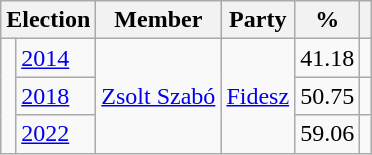<table class=wikitable>
<tr>
<th colspan=2>Election</th>
<th>Member</th>
<th>Party</th>
<th>%</th>
<th></th>
</tr>
<tr>
<td rowspan=3 bgcolor=></td>
<td><a href='#'>2014</a></td>
<td rowspan=3><a href='#'>Zsolt Szabó</a></td>
<td rowspan=3><a href='#'>Fidesz</a></td>
<td align=right>41.18</td>
<td align=center></td>
</tr>
<tr>
<td><a href='#'>2018</a></td>
<td align=right>50.75</td>
<td align=center></td>
</tr>
<tr>
<td><a href='#'>2022</a></td>
<td align=right>59.06</td>
<td align=center></td>
</tr>
</table>
